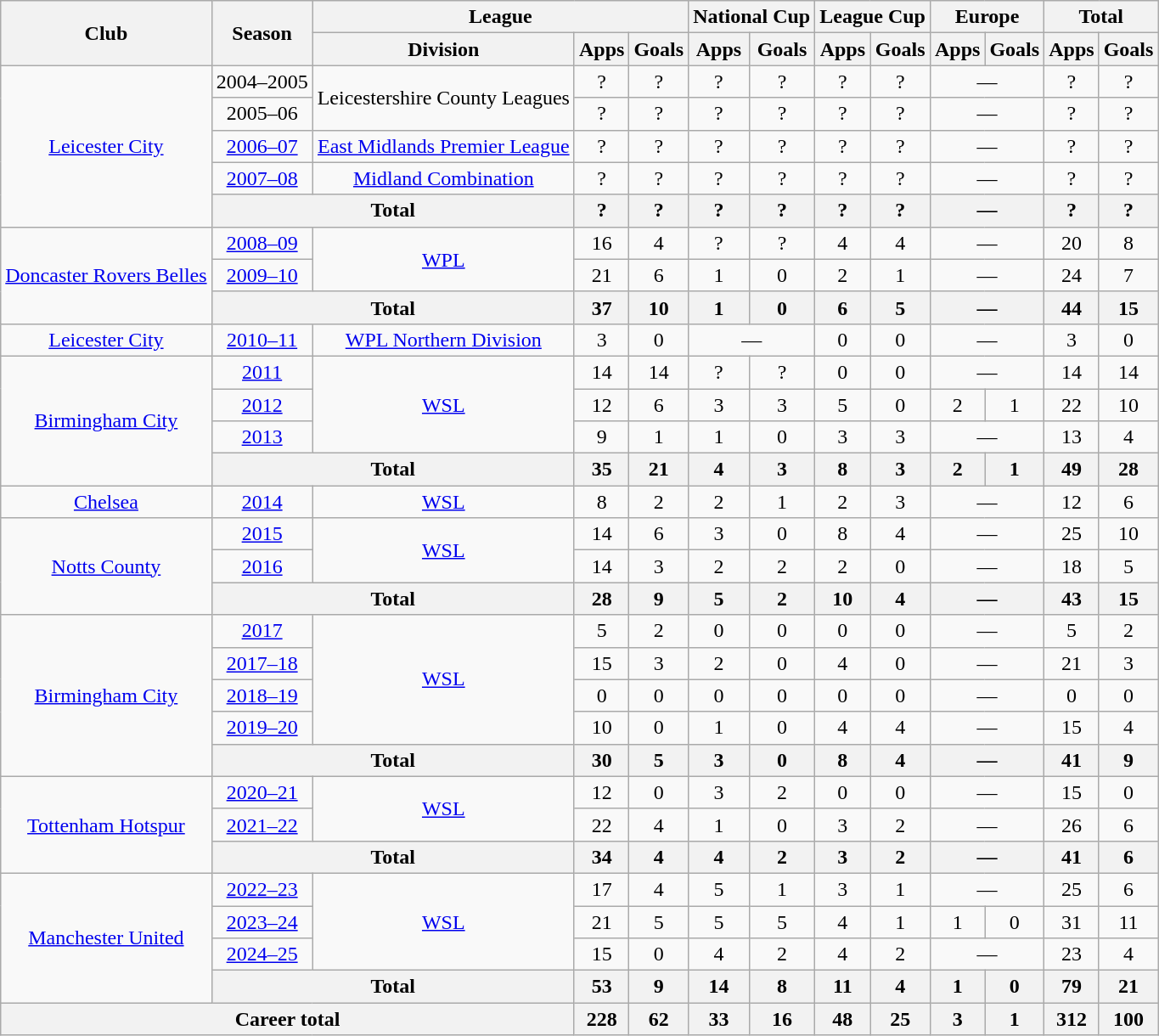<table class="wikitable" style="text-align: center">
<tr>
<th rowspan="2">Club</th>
<th rowspan="2">Season</th>
<th colspan="3">League</th>
<th colspan="2">National Cup</th>
<th colspan="2">League Cup</th>
<th colspan="2">Europe</th>
<th colspan="2">Total</th>
</tr>
<tr>
<th>Division</th>
<th>Apps</th>
<th>Goals</th>
<th>Apps</th>
<th>Goals</th>
<th>Apps</th>
<th>Goals</th>
<th>Apps</th>
<th>Goals</th>
<th>Apps</th>
<th>Goals</th>
</tr>
<tr>
<td rowspan="5"><a href='#'>Leicester City</a></td>
<td>2004–2005</td>
<td rowspan="2">Leicestershire County Leagues</td>
<td>?</td>
<td>?</td>
<td>?</td>
<td>?</td>
<td>?</td>
<td>?</td>
<td colspan="2">—</td>
<td>?</td>
<td>?</td>
</tr>
<tr>
<td>2005–06</td>
<td>?</td>
<td>?</td>
<td>?</td>
<td>?</td>
<td>?</td>
<td>?</td>
<td colspan="2">—</td>
<td>?</td>
<td>?</td>
</tr>
<tr>
<td><a href='#'>2006–07</a></td>
<td><a href='#'>East Midlands Premier League</a></td>
<td>?</td>
<td>?</td>
<td>?</td>
<td>?</td>
<td>?</td>
<td>?</td>
<td colspan="2">—</td>
<td>?</td>
<td>?</td>
</tr>
<tr>
<td><a href='#'>2007–08</a></td>
<td><a href='#'>Midland Combination</a></td>
<td>?</td>
<td>?</td>
<td>?</td>
<td>?</td>
<td>?</td>
<td>?</td>
<td colspan="2">—</td>
<td>?</td>
<td>?</td>
</tr>
<tr>
<th colspan="2">Total</th>
<th>?</th>
<th>?</th>
<th>?</th>
<th>?</th>
<th>?</th>
<th>?</th>
<th colspan="2">—</th>
<th>?</th>
<th>?</th>
</tr>
<tr>
<td rowspan="3"><a href='#'>Doncaster Rovers Belles</a></td>
<td><a href='#'>2008–09</a></td>
<td rowspan="2"><a href='#'>WPL</a></td>
<td>16</td>
<td>4</td>
<td>?</td>
<td>?</td>
<td>4</td>
<td>4</td>
<td colspan="2">—</td>
<td>20</td>
<td>8</td>
</tr>
<tr>
<td><a href='#'>2009–10</a></td>
<td>21</td>
<td>6</td>
<td>1</td>
<td>0</td>
<td>2</td>
<td>1</td>
<td colspan="2">—</td>
<td>24</td>
<td>7</td>
</tr>
<tr>
<th colspan="2">Total</th>
<th>37</th>
<th>10</th>
<th>1</th>
<th>0</th>
<th>6</th>
<th>5</th>
<th colspan="2">—</th>
<th>44</th>
<th>15</th>
</tr>
<tr>
<td><a href='#'>Leicester City</a></td>
<td><a href='#'>2010–11</a></td>
<td><a href='#'>WPL Northern Division</a></td>
<td>3</td>
<td>0</td>
<td colspan=2>—</td>
<td>0</td>
<td>0</td>
<td colspan=2>—</td>
<td>3</td>
<td>0</td>
</tr>
<tr>
<td rowspan="4"><a href='#'>Birmingham City</a></td>
<td><a href='#'>2011</a></td>
<td rowspan="3"><a href='#'>WSL</a></td>
<td>14</td>
<td>14</td>
<td>?</td>
<td>?</td>
<td>0</td>
<td>0</td>
<td colspan="2">—</td>
<td>14</td>
<td>14</td>
</tr>
<tr>
<td><a href='#'>2012</a></td>
<td>12</td>
<td>6</td>
<td>3</td>
<td>3</td>
<td>5</td>
<td>0</td>
<td>2</td>
<td>1</td>
<td>22</td>
<td>10</td>
</tr>
<tr>
<td><a href='#'>2013</a></td>
<td>9</td>
<td>1</td>
<td>1</td>
<td>0</td>
<td>3</td>
<td>3</td>
<td colspan="2">—</td>
<td>13</td>
<td>4</td>
</tr>
<tr>
<th colspan="2">Total</th>
<th>35</th>
<th>21</th>
<th>4</th>
<th>3</th>
<th>8</th>
<th>3</th>
<th>2</th>
<th>1</th>
<th>49</th>
<th>28</th>
</tr>
<tr>
<td><a href='#'>Chelsea</a></td>
<td><a href='#'>2014</a></td>
<td><a href='#'>WSL</a></td>
<td>8</td>
<td>2</td>
<td>2</td>
<td>1</td>
<td>2</td>
<td>3</td>
<td colspan=2>—</td>
<td>12</td>
<td>6</td>
</tr>
<tr>
<td rowspan="3"><a href='#'>Notts County</a></td>
<td><a href='#'>2015</a></td>
<td rowspan="2"><a href='#'>WSL</a></td>
<td>14</td>
<td>6</td>
<td>3</td>
<td>0</td>
<td>8</td>
<td>4</td>
<td colspan=2>—</td>
<td>25</td>
<td>10</td>
</tr>
<tr>
<td><a href='#'>2016</a></td>
<td>14</td>
<td>3</td>
<td>2</td>
<td>2</td>
<td>2</td>
<td>0</td>
<td colspan=2>—</td>
<td>18</td>
<td>5</td>
</tr>
<tr>
<th colspan="2">Total</th>
<th>28</th>
<th>9</th>
<th>5</th>
<th>2</th>
<th>10</th>
<th>4</th>
<th colspan=2>—</th>
<th>43</th>
<th>15</th>
</tr>
<tr>
<td rowspan="5"><a href='#'>Birmingham City</a></td>
<td><a href='#'>2017</a></td>
<td rowspan="4"><a href='#'>WSL</a></td>
<td>5</td>
<td>2</td>
<td>0</td>
<td>0</td>
<td>0</td>
<td>0</td>
<td colspan="2">—</td>
<td>5</td>
<td>2</td>
</tr>
<tr>
<td><a href='#'>2017–18</a></td>
<td>15</td>
<td>3</td>
<td>2</td>
<td>0</td>
<td>4</td>
<td>0</td>
<td colspan="2">—</td>
<td>21</td>
<td>3</td>
</tr>
<tr>
<td><a href='#'>2018–19</a></td>
<td>0</td>
<td>0</td>
<td>0</td>
<td>0</td>
<td>0</td>
<td>0</td>
<td colspan="2">—</td>
<td>0</td>
<td>0</td>
</tr>
<tr>
<td><a href='#'>2019–20</a></td>
<td>10</td>
<td>0</td>
<td>1</td>
<td>0</td>
<td>4</td>
<td>4</td>
<td colspan="2">—</td>
<td>15</td>
<td>4</td>
</tr>
<tr>
<th colspan="2">Total</th>
<th>30</th>
<th>5</th>
<th>3</th>
<th>0</th>
<th>8</th>
<th>4</th>
<th colspan=2>—</th>
<th>41</th>
<th>9</th>
</tr>
<tr>
<td rowspan="3"><a href='#'>Tottenham Hotspur</a></td>
<td><a href='#'>2020–21</a></td>
<td rowspan="2"><a href='#'>WSL</a></td>
<td>12</td>
<td>0</td>
<td>3</td>
<td>2</td>
<td>0</td>
<td>0</td>
<td colspan="2">—</td>
<td>15</td>
<td>0</td>
</tr>
<tr>
<td><a href='#'>2021–22</a></td>
<td>22</td>
<td>4</td>
<td>1</td>
<td>0</td>
<td>3</td>
<td>2</td>
<td colspan="2">—</td>
<td>26</td>
<td>6</td>
</tr>
<tr>
<th colspan="2">Total</th>
<th>34</th>
<th>4</th>
<th>4</th>
<th>2</th>
<th>3</th>
<th>2</th>
<th colspan=2>—</th>
<th>41</th>
<th>6</th>
</tr>
<tr>
<td rowspan="4"><a href='#'>Manchester United</a></td>
<td><a href='#'>2022–23</a></td>
<td rowspan="3"><a href='#'>WSL</a></td>
<td>17</td>
<td>4</td>
<td>5</td>
<td>1</td>
<td>3</td>
<td>1</td>
<td colspan="2">—</td>
<td>25</td>
<td>6</td>
</tr>
<tr>
<td><a href='#'>2023–24</a></td>
<td>21</td>
<td>5</td>
<td>5</td>
<td>5</td>
<td>4</td>
<td>1</td>
<td>1</td>
<td>0</td>
<td>31</td>
<td>11</td>
</tr>
<tr>
<td><a href='#'>2024–25</a></td>
<td>15</td>
<td>0</td>
<td>4</td>
<td>2</td>
<td>4</td>
<td>2</td>
<td colspan="2">—</td>
<td>23</td>
<td>4</td>
</tr>
<tr>
<th colspan="2">Total</th>
<th>53</th>
<th>9</th>
<th>14</th>
<th>8</th>
<th>11</th>
<th>4</th>
<th>1</th>
<th>0</th>
<th>79</th>
<th>21</th>
</tr>
<tr>
<th colspan="3">Career total</th>
<th>228</th>
<th>62</th>
<th>33</th>
<th>16</th>
<th>48</th>
<th>25</th>
<th>3</th>
<th>1</th>
<th>312</th>
<th>100</th>
</tr>
</table>
